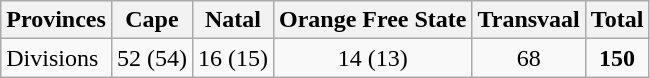<table class="wikitable">
<tr>
<th>Provinces</th>
<th>Cape</th>
<th>Natal</th>
<th>Orange Free State</th>
<th>Transvaal</th>
<th>Total</th>
</tr>
<tr>
<td>Divisions</td>
<td align="center">52 (54)</td>
<td align="center">16 (15)</td>
<td align="center">14 (13)</td>
<td align="center">68</td>
<td align="center"><strong>150</strong></td>
</tr>
</table>
